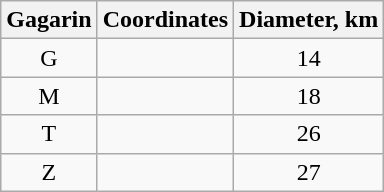<table class="wikitable" style="text-align:center">
<tr>
<th>Gagarin</th>
<th class="unsortable">Coordinates</th>
<th>Diameter, km</th>
</tr>
<tr>
<td>G</td>
<td></td>
<td>14</td>
</tr>
<tr>
<td>M</td>
<td></td>
<td>18</td>
</tr>
<tr>
<td>T</td>
<td></td>
<td>26</td>
</tr>
<tr>
<td>Z</td>
<td></td>
<td>27</td>
</tr>
</table>
